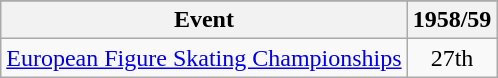<table class="wikitable" style="text-align:center">
<tr>
</tr>
<tr>
<th>Event</th>
<th>1958/59</th>
</tr>
<tr>
<td align=left><a href='#'>European Figure Skating Championships</a></td>
<td>27th</td>
</tr>
</table>
